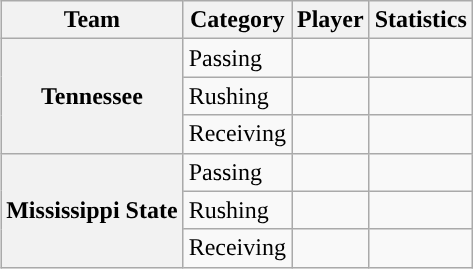<table class="wikitable" style="float:right">
<tr>
<th>Team</th>
<th>Category</th>
<th>Player</th>
<th>Statistics</th>
</tr>
<tr>
<th rowspan=3>Tennessee</th>
<td>Passing</td>
<td></td>
<td></td>
</tr>
<tr>
<td>Rushing</td>
<td></td>
<td></td>
</tr>
<tr>
<td>Receiving</td>
<td></td>
<td></td>
</tr>
<tr>
<th rowspan=3>Mississippi State</th>
<td>Passing</td>
<td></td>
<td></td>
</tr>
<tr>
<td>Rushing</td>
<td></td>
<td></td>
</tr>
<tr>
<td>Receiving</td>
<td></td>
<td></td>
</tr>
</table>
